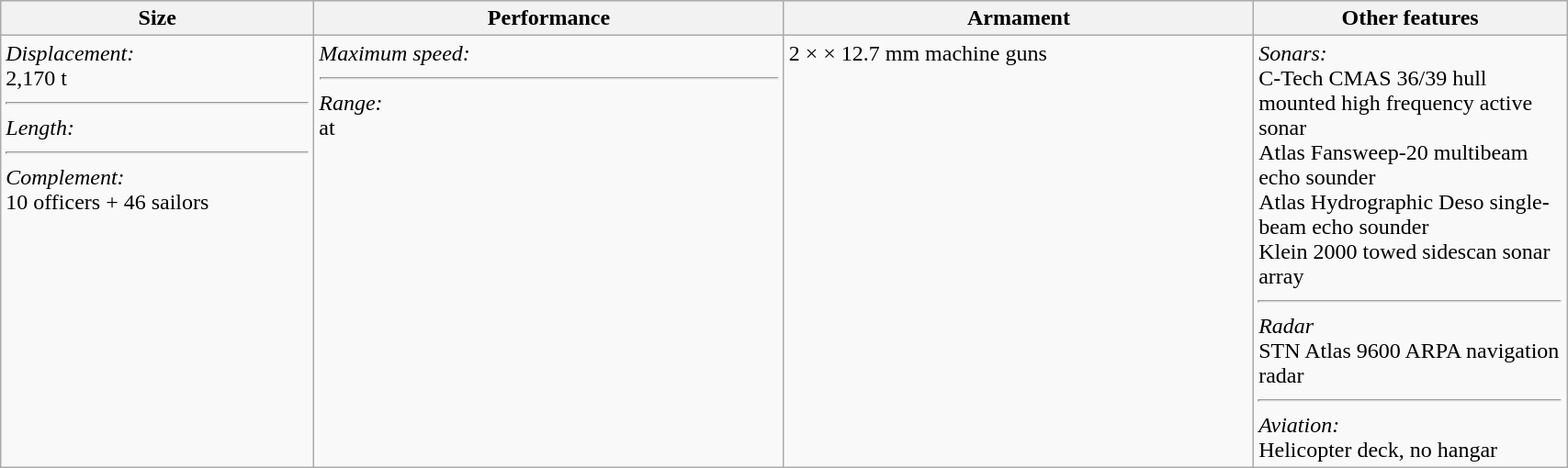<table class="wikitable" width=90% style="text-align: left">
<tr bgcolor=lavender>
<th>Size</th>
<th>Performance</th>
<th>Armament</th>
<th>Other features</th>
</tr>
<tr>
<td valign=top width=20%><em>Displacement:</em><br>2,170 t<hr><em>Length:</em><br><hr><em>Complement:</em><br>10 officers + 46 sailors</td>
<td valign=top width=30%><em>Maximum speed:</em><br><hr><em>Range:</em><br> at </td>
<td valign=top width=30%>2 ×  × 12.7 mm machine guns</td>
<td valign=top width=20%><em>Sonars:</em><br>C-Tech CMAS 36/39 hull mounted high frequency active sonar<br>Atlas Fansweep-20 multibeam echo sounder<br>Atlas Hydrographic Deso single-beam echo sounder<br>Klein 2000 towed sidescan sonar array<hr><em>Radar</em><br>STN Atlas 9600 ARPA navigation radar<hr><em>Aviation:</em><br>Helicopter deck, no hangar</td>
</tr>
</table>
